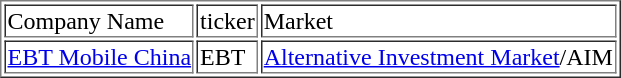<table border=1>
<tr>
<td>Company Name</td>
<td>ticker</td>
<td>Market</td>
</tr>
<tr>
<td><a href='#'>EBT Mobile China</a></td>
<td>EBT</td>
<td><a href='#'>Alternative Investment Market</a>/AIM</td>
</tr>
</table>
